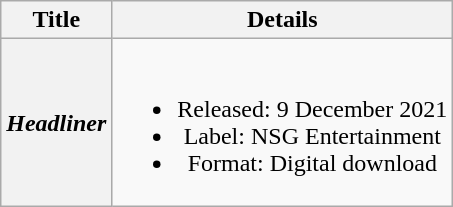<table class="wikitable plainrowheaders" style="text-align:center;">
<tr>
<th scope="col" rowspan="1">Title</th>
<th scope="col" rowspan="1">Details</th>
</tr>
<tr>
<th scope="row"><em>Headliner</em></th>
<td><br><ul><li>Released: 9 December 2021</li><li>Label: NSG Entertainment</li><li>Format: Digital download</li></ul></td>
</tr>
</table>
